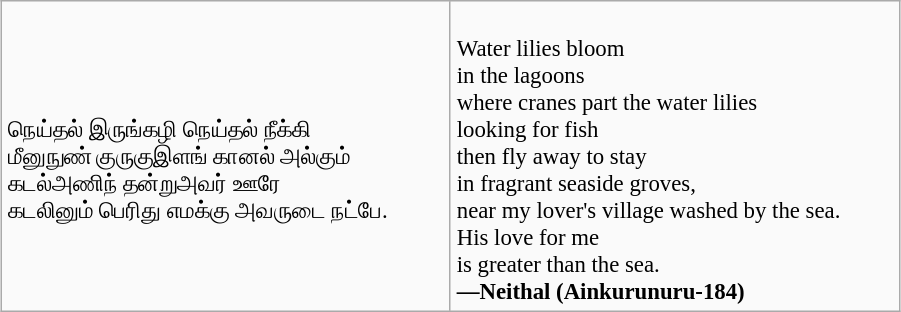<table border="1" align="center" cellpadding=4 cellspacing="0" width="600" style="margin: 0 0 1em 1em; background: #fafafa; border: 1px #aaaaaa solid; border-collapse: collapse; font-size: 95%;">
<tr>
<td style="width:300px"><br>நெய்தல் இருங்கழி நெய்தல் நீக்கி <br>
மீனுநுண் குருகுஇளங் கானல் அல்கும்<br>
கடல்அணிந் தன்றுஅவர் ஊரே<br>
கடலினும் பெரிது எமக்கு அவருடை நட்பே.</td>
<td style="width:300px"><br>Water lilies bloom <br>
in the lagoons <br>
where cranes part the water lilies <br>
looking for fish <br>
then fly away to stay<br>
in fragrant seaside groves, <br>
near my lover's village washed by the sea.<br>His love for me<br>
is greater than the sea.<br><strong>—Neithal (Ainkurunuru-184)</strong></td>
</tr>
</table>
